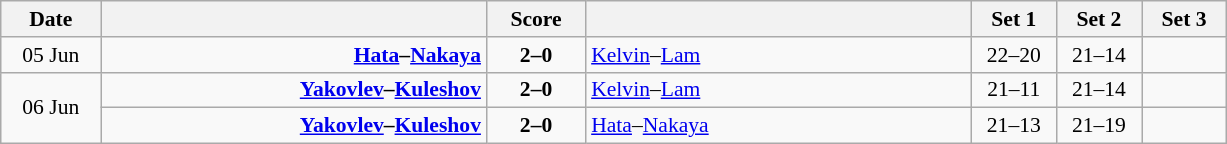<table class="wikitable" style="text-align: center; font-size:90% ">
<tr>
<th width="60">Date</th>
<th align="right" width="250"></th>
<th width="60">Score</th>
<th align="left" width="250"></th>
<th width="50">Set 1</th>
<th width="50">Set 2</th>
<th width="50">Set 3</th>
</tr>
<tr>
<td>05 Jun</td>
<td align=right><strong><a href='#'>Hata</a>–<a href='#'>Nakaya</a> </strong></td>
<td align=center><strong>2–0</strong></td>
<td align=left> <a href='#'>Kelvin</a>–<a href='#'>Lam</a></td>
<td>22–20</td>
<td>21–14</td>
<td></td>
</tr>
<tr>
<td rowspan=2>06 Jun</td>
<td align=right><strong><a href='#'>Yakovlev</a>–<a href='#'>Kuleshov</a> </strong></td>
<td align=center><strong>2–0</strong></td>
<td align=left> <a href='#'>Kelvin</a>–<a href='#'>Lam</a></td>
<td>21–11</td>
<td>21–14</td>
<td></td>
</tr>
<tr>
<td align=right><strong><a href='#'>Yakovlev</a>–<a href='#'>Kuleshov</a> </strong></td>
<td align=center><strong>2–0</strong></td>
<td align=left> <a href='#'>Hata</a>–<a href='#'>Nakaya</a></td>
<td>21–13</td>
<td>21–19</td>
<td></td>
</tr>
</table>
